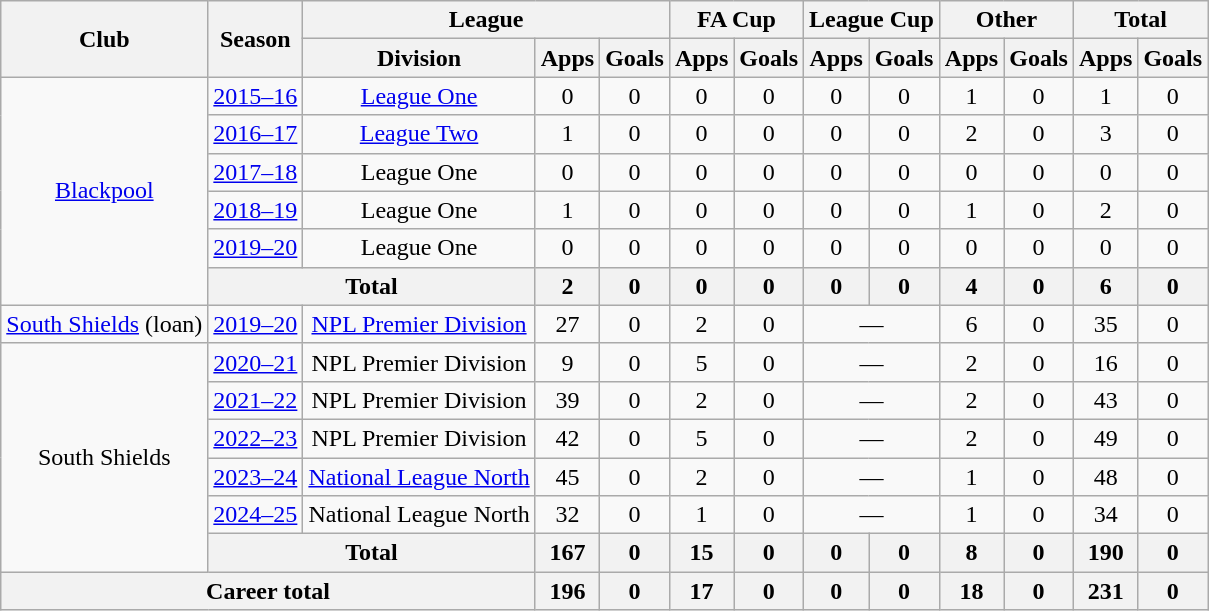<table class="wikitable" style="text-align: center;">
<tr>
<th rowspan="2">Club</th>
<th rowspan="2">Season</th>
<th colspan="3">League</th>
<th colspan="2">FA Cup</th>
<th colspan="2">League Cup</th>
<th colspan="2">Other</th>
<th colspan="2">Total</th>
</tr>
<tr>
<th>Division</th>
<th>Apps</th>
<th>Goals</th>
<th>Apps</th>
<th>Goals</th>
<th>Apps</th>
<th>Goals</th>
<th>Apps</th>
<th>Goals</th>
<th>Apps</th>
<th>Goals</th>
</tr>
<tr>
<td rowspan="6"><a href='#'>Blackpool</a></td>
<td><a href='#'>2015–16</a></td>
<td><a href='#'>League One</a></td>
<td>0</td>
<td>0</td>
<td>0</td>
<td>0</td>
<td>0</td>
<td>0</td>
<td>1</td>
<td>0</td>
<td>1</td>
<td>0</td>
</tr>
<tr>
<td><a href='#'>2016–17</a></td>
<td><a href='#'>League Two</a></td>
<td>1</td>
<td>0</td>
<td>0</td>
<td>0</td>
<td>0</td>
<td>0</td>
<td>2</td>
<td>0</td>
<td>3</td>
<td>0</td>
</tr>
<tr>
<td><a href='#'>2017–18</a></td>
<td>League One</td>
<td>0</td>
<td>0</td>
<td>0</td>
<td>0</td>
<td>0</td>
<td>0</td>
<td>0</td>
<td>0</td>
<td>0</td>
<td>0</td>
</tr>
<tr>
<td><a href='#'>2018–19</a></td>
<td>League One</td>
<td>1</td>
<td>0</td>
<td>0</td>
<td>0</td>
<td>0</td>
<td>0</td>
<td>1</td>
<td>0</td>
<td>2</td>
<td>0</td>
</tr>
<tr>
<td><a href='#'>2019–20</a></td>
<td>League One</td>
<td>0</td>
<td>0</td>
<td>0</td>
<td>0</td>
<td>0</td>
<td>0</td>
<td>0</td>
<td>0</td>
<td>0</td>
<td>0</td>
</tr>
<tr>
<th colspan="2">Total</th>
<th>2</th>
<th>0</th>
<th>0</th>
<th>0</th>
<th>0</th>
<th>0</th>
<th>4</th>
<th>0</th>
<th>6</th>
<th>0</th>
</tr>
<tr>
<td><a href='#'>South Shields</a> (loan)</td>
<td><a href='#'>2019–20</a></td>
<td><a href='#'>NPL Premier Division</a></td>
<td>27</td>
<td>0</td>
<td>2</td>
<td>0</td>
<td colspan="2">—</td>
<td>6</td>
<td>0</td>
<td>35</td>
<td>0</td>
</tr>
<tr>
<td rowspan="6">South Shields</td>
<td><a href='#'>2020–21</a></td>
<td>NPL Premier Division</td>
<td>9</td>
<td>0</td>
<td>5</td>
<td>0</td>
<td colspan="2">—</td>
<td>2</td>
<td>0</td>
<td>16</td>
<td>0</td>
</tr>
<tr>
<td><a href='#'>2021–22</a></td>
<td>NPL Premier Division</td>
<td>39</td>
<td>0</td>
<td>2</td>
<td>0</td>
<td colspan="2">—</td>
<td>2</td>
<td>0</td>
<td>43</td>
<td>0</td>
</tr>
<tr>
<td><a href='#'>2022–23</a></td>
<td>NPL Premier Division</td>
<td>42</td>
<td>0</td>
<td>5</td>
<td>0</td>
<td colspan="2">—</td>
<td>2</td>
<td>0</td>
<td>49</td>
<td>0</td>
</tr>
<tr>
<td><a href='#'>2023–24</a></td>
<td><a href='#'>National League North</a></td>
<td>45</td>
<td>0</td>
<td>2</td>
<td>0</td>
<td colspan="2">—</td>
<td>1</td>
<td>0</td>
<td>48</td>
<td>0</td>
</tr>
<tr>
<td><a href='#'>2024–25</a></td>
<td>National League North</td>
<td>32</td>
<td>0</td>
<td>1</td>
<td>0</td>
<td colspan="2">—</td>
<td>1</td>
<td>0</td>
<td>34</td>
<td>0</td>
</tr>
<tr>
<th colspan="2">Total</th>
<th>167</th>
<th>0</th>
<th>15</th>
<th>0</th>
<th>0</th>
<th>0</th>
<th>8</th>
<th>0</th>
<th>190</th>
<th>0</th>
</tr>
<tr>
<th colspan="3">Career total</th>
<th>196</th>
<th>0</th>
<th>17</th>
<th>0</th>
<th>0</th>
<th>0</th>
<th>18</th>
<th>0</th>
<th>231</th>
<th>0</th>
</tr>
</table>
